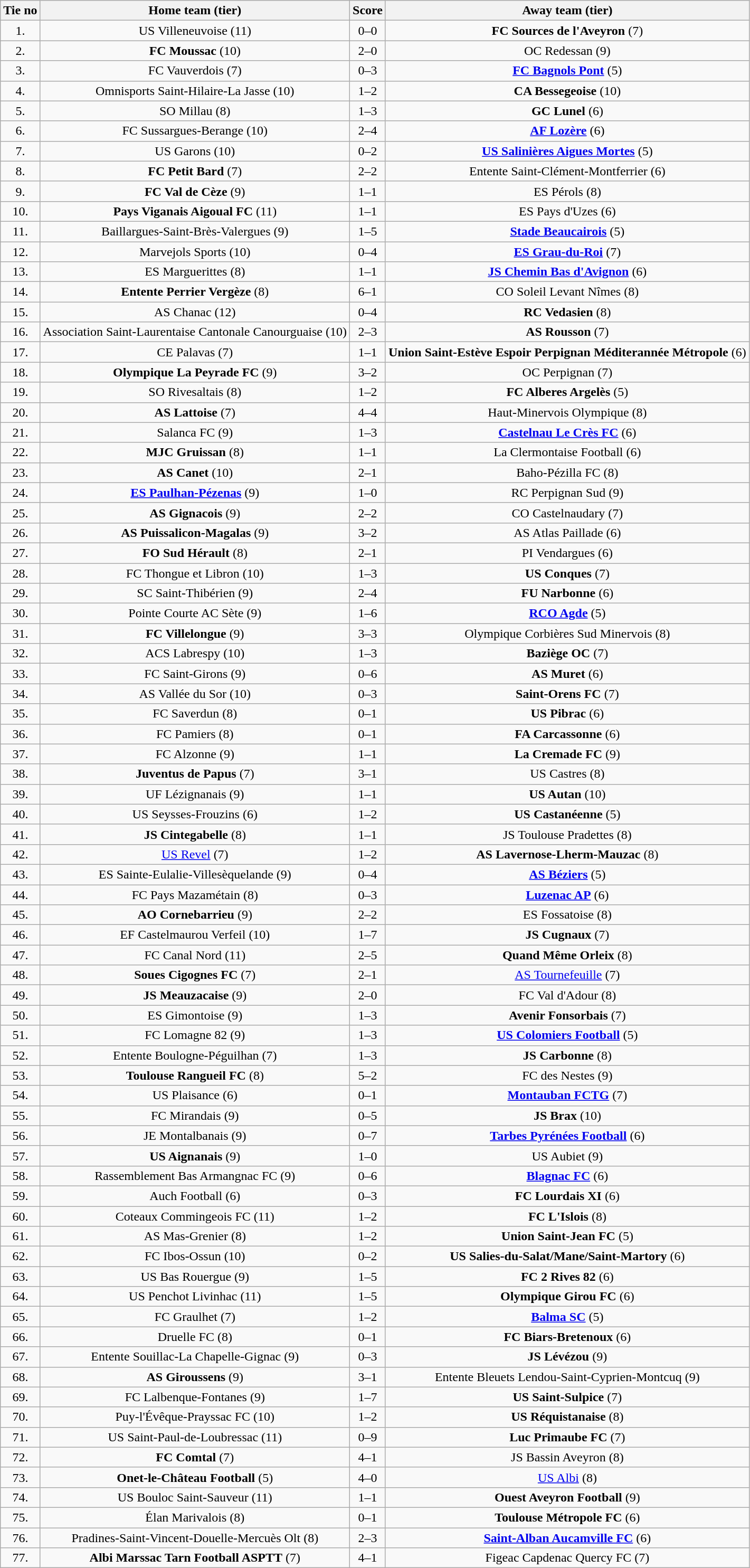<table class="wikitable" style="text-align: center">
<tr>
<th>Tie no</th>
<th>Home team (tier)</th>
<th>Score</th>
<th>Away team (tier)</th>
</tr>
<tr>
<td>1.</td>
<td>US Villeneuvoise (11)</td>
<td>0–0 </td>
<td><strong>FC Sources de l'Aveyron</strong> (7)</td>
</tr>
<tr>
<td>2.</td>
<td><strong>FC Moussac</strong> (10)</td>
<td>2–0</td>
<td>OC Redessan (9)</td>
</tr>
<tr>
<td>3.</td>
<td>FC Vauverdois (7)</td>
<td>0–3</td>
<td><strong><a href='#'>FC Bagnols Pont</a></strong> (5)</td>
</tr>
<tr>
<td>4.</td>
<td>Omnisports Saint-Hilaire-La Jasse (10)</td>
<td>1–2</td>
<td><strong>CA Bessegeoise</strong> (10)</td>
</tr>
<tr>
<td>5.</td>
<td>SO Millau (8)</td>
<td>1–3</td>
<td><strong>GC Lunel</strong> (6)</td>
</tr>
<tr>
<td>6.</td>
<td>FC Sussargues-Berange (10)</td>
<td>2–4</td>
<td><strong><a href='#'>AF Lozère</a></strong> (6)</td>
</tr>
<tr>
<td>7.</td>
<td>US Garons (10)</td>
<td>0–2</td>
<td><strong><a href='#'>US Salinières Aigues Mortes</a></strong> (5)</td>
</tr>
<tr>
<td>8.</td>
<td><strong>FC Petit Bard</strong> (7)</td>
<td>2–2 </td>
<td>Entente Saint-Clément-Montferrier (6)</td>
</tr>
<tr>
<td>9.</td>
<td><strong>FC Val de Cèze</strong> (9)</td>
<td>1–1 </td>
<td>ES Pérols (8)</td>
</tr>
<tr>
<td>10.</td>
<td><strong>Pays Viganais Aigoual FC</strong> (11)</td>
<td>1–1 </td>
<td>ES Pays d'Uzes (6)</td>
</tr>
<tr>
<td>11.</td>
<td>Baillargues-Saint-Brès-Valergues (9)</td>
<td>1–5</td>
<td><strong><a href='#'>Stade Beaucairois</a></strong> (5)</td>
</tr>
<tr>
<td>12.</td>
<td>Marvejols Sports (10)</td>
<td>0–4</td>
<td><strong><a href='#'>ES Grau-du-Roi</a></strong> (7)</td>
</tr>
<tr>
<td>13.</td>
<td>ES Marguerittes (8)</td>
<td>1–1 </td>
<td><strong><a href='#'>JS Chemin Bas d'Avignon</a></strong> (6)</td>
</tr>
<tr>
<td>14.</td>
<td><strong>Entente Perrier Vergèze</strong> (8)</td>
<td>6–1</td>
<td>CO Soleil Levant Nîmes (8)</td>
</tr>
<tr>
<td>15.</td>
<td>AS Chanac (12)</td>
<td>0–4</td>
<td><strong>RC Vedasien</strong> (8)</td>
</tr>
<tr>
<td>16.</td>
<td>Association Saint-Laurentaise Cantonale Canourguaise (10)</td>
<td>2–3</td>
<td><strong>AS Rousson</strong> (7)</td>
</tr>
<tr>
<td>17.</td>
<td>CE Palavas (7)</td>
<td>1–1 </td>
<td><strong>Union Saint-Estève Espoir Perpignan Méditerannée Métropole</strong> (6)</td>
</tr>
<tr>
<td>18.</td>
<td><strong>Olympique La Peyrade FC</strong> (9)</td>
<td>3–2</td>
<td>OC Perpignan (7)</td>
</tr>
<tr>
<td>19.</td>
<td>SO Rivesaltais (8)</td>
<td>1–2</td>
<td><strong>FC Alberes Argelès</strong> (5)</td>
</tr>
<tr>
<td>20.</td>
<td><strong>AS Lattoise</strong> (7)</td>
<td>4–4 </td>
<td>Haut-Minervois Olympique (8)</td>
</tr>
<tr>
<td>21.</td>
<td>Salanca FC (9)</td>
<td>1–3</td>
<td><strong><a href='#'>Castelnau Le Crès FC</a></strong> (6)</td>
</tr>
<tr>
<td>22.</td>
<td><strong>MJC Gruissan</strong> (8)</td>
<td>1–1 </td>
<td>La Clermontaise Football (6)</td>
</tr>
<tr>
<td>23.</td>
<td><strong>AS Canet</strong> (10)</td>
<td>2–1</td>
<td>Baho-Pézilla FC (8)</td>
</tr>
<tr>
<td>24.</td>
<td><strong><a href='#'>ES Paulhan-Pézenas</a></strong> (9)</td>
<td>1–0</td>
<td>RC Perpignan Sud (9)</td>
</tr>
<tr>
<td>25.</td>
<td><strong>AS Gignacois</strong> (9)</td>
<td>2–2 </td>
<td>CO Castelnaudary (7)</td>
</tr>
<tr>
<td>26.</td>
<td><strong>AS Puissalicon-Magalas</strong> (9)</td>
<td>3–2</td>
<td>AS Atlas Paillade (6)</td>
</tr>
<tr>
<td>27.</td>
<td><strong>FO Sud Hérault</strong> (8)</td>
<td>2–1</td>
<td>PI Vendargues (6)</td>
</tr>
<tr>
<td>28.</td>
<td>FC Thongue et Libron (10)</td>
<td>1–3</td>
<td><strong>US Conques</strong> (7)</td>
</tr>
<tr>
<td>29.</td>
<td>SC Saint-Thibérien (9)</td>
<td>2–4</td>
<td><strong>FU Narbonne</strong> (6)</td>
</tr>
<tr>
<td>30.</td>
<td>Pointe Courte AC Sète (9)</td>
<td>1–6</td>
<td><strong><a href='#'>RCO Agde</a></strong> (5)</td>
</tr>
<tr>
<td>31.</td>
<td><strong>FC Villelongue</strong> (9)</td>
<td>3–3 </td>
<td>Olympique Corbières Sud Minervois (8)</td>
</tr>
<tr>
<td>32.</td>
<td>ACS Labrespy (10)</td>
<td>1–3</td>
<td><strong>Baziège OC</strong> (7)</td>
</tr>
<tr>
<td>33.</td>
<td>FC Saint-Girons (9)</td>
<td>0–6</td>
<td><strong>AS Muret</strong> (6)</td>
</tr>
<tr>
<td>34.</td>
<td>AS Vallée du Sor (10)</td>
<td>0–3</td>
<td><strong>Saint-Orens FC</strong> (7)</td>
</tr>
<tr>
<td>35.</td>
<td>FC Saverdun (8)</td>
<td>0–1</td>
<td><strong>US Pibrac</strong> (6)</td>
</tr>
<tr>
<td>36.</td>
<td>FC Pamiers (8)</td>
<td>0–1</td>
<td><strong>FA Carcassonne</strong> (6)</td>
</tr>
<tr>
<td>37.</td>
<td>FC Alzonne (9)</td>
<td>1–1 </td>
<td><strong>La Cremade FC</strong> (9)</td>
</tr>
<tr>
<td>38.</td>
<td><strong>Juventus de Papus</strong> (7)</td>
<td>3–1</td>
<td>US Castres (8)</td>
</tr>
<tr>
<td>39.</td>
<td>UF Lézignanais (9)</td>
<td>1–1 </td>
<td><strong>US Autan</strong> (10)</td>
</tr>
<tr>
<td>40.</td>
<td>US Seysses-Frouzins (6)</td>
<td>1–2</td>
<td><strong>US Castanéenne</strong> (5)</td>
</tr>
<tr>
<td>41.</td>
<td><strong>JS Cintegabelle</strong> (8)</td>
<td>1–1 </td>
<td>JS Toulouse Pradettes (8)</td>
</tr>
<tr>
<td>42.</td>
<td><a href='#'>US Revel</a> (7)</td>
<td>1–2</td>
<td><strong>AS Lavernose-Lherm-Mauzac</strong> (8)</td>
</tr>
<tr>
<td>43.</td>
<td>ES Sainte-Eulalie-Villesèquelande (9)</td>
<td>0–4</td>
<td><strong><a href='#'>AS Béziers</a></strong> (5)</td>
</tr>
<tr>
<td>44.</td>
<td>FC Pays Mazamétain (8)</td>
<td>0–3</td>
<td><strong><a href='#'>Luzenac AP</a></strong> (6)</td>
</tr>
<tr>
<td>45.</td>
<td><strong>AO Cornebarrieu</strong> (9)</td>
<td>2–2 </td>
<td>ES Fossatoise (8)</td>
</tr>
<tr>
<td>46.</td>
<td>EF Castelmaurou Verfeil (10)</td>
<td>1–7</td>
<td><strong>JS Cugnaux</strong> (7)</td>
</tr>
<tr>
<td>47.</td>
<td>FC Canal Nord (11)</td>
<td>2–5</td>
<td><strong>Quand Même Orleix</strong> (8)</td>
</tr>
<tr>
<td>48.</td>
<td><strong>Soues Cigognes FC</strong> (7)</td>
<td>2–1</td>
<td><a href='#'>AS Tournefeuille</a> (7)</td>
</tr>
<tr>
<td>49.</td>
<td><strong>JS Meauzacaise</strong> (9)</td>
<td>2–0</td>
<td>FC Val d'Adour (8)</td>
</tr>
<tr>
<td>50.</td>
<td>ES Gimontoise (9)</td>
<td>1–3</td>
<td><strong>Avenir Fonsorbais</strong> (7)</td>
</tr>
<tr>
<td>51.</td>
<td>FC Lomagne 82 (9)</td>
<td>1–3</td>
<td><strong><a href='#'>US Colomiers Football</a></strong> (5)</td>
</tr>
<tr>
<td>52.</td>
<td>Entente Boulogne-Péguilhan (7)</td>
<td>1–3</td>
<td><strong>JS Carbonne</strong> (8)</td>
</tr>
<tr>
<td>53.</td>
<td><strong>Toulouse Rangueil FC</strong> (8)</td>
<td>5–2</td>
<td>FC des Nestes (9)</td>
</tr>
<tr>
<td>54.</td>
<td>US Plaisance (6)</td>
<td>0–1</td>
<td><strong><a href='#'>Montauban FCTG</a></strong> (7)</td>
</tr>
<tr>
<td>55.</td>
<td>FC Mirandais (9)</td>
<td>0–5</td>
<td><strong>JS Brax</strong> (10)</td>
</tr>
<tr>
<td>56.</td>
<td>JE Montalbanais (9)</td>
<td>0–7</td>
<td><strong><a href='#'>Tarbes Pyrénées Football</a></strong> (6)</td>
</tr>
<tr>
<td>57.</td>
<td><strong>US Aignanais</strong> (9)</td>
<td>1–0</td>
<td>US Aubiet (9)</td>
</tr>
<tr>
<td>58.</td>
<td>Rassemblement Bas Armangnac FC (9)</td>
<td>0–6</td>
<td><strong><a href='#'>Blagnac FC</a></strong> (6)</td>
</tr>
<tr>
<td>59.</td>
<td>Auch Football (6)</td>
<td>0–3</td>
<td><strong>FC Lourdais XI</strong> (6)</td>
</tr>
<tr>
<td>60.</td>
<td>Coteaux Commingeois FC (11)</td>
<td>1–2</td>
<td><strong>FC L'Islois</strong> (8)</td>
</tr>
<tr>
<td>61.</td>
<td>AS Mas-Grenier (8)</td>
<td>1–2</td>
<td><strong>Union Saint-Jean FC</strong> (5)</td>
</tr>
<tr>
<td>62.</td>
<td>FC Ibos-Ossun (10)</td>
<td>0–2</td>
<td><strong>US Salies-du-Salat/Mane/Saint-Martory</strong> (6)</td>
</tr>
<tr>
<td>63.</td>
<td>US Bas Rouergue (9)</td>
<td>1–5</td>
<td><strong>FC 2 Rives 82</strong> (6)</td>
</tr>
<tr>
<td>64.</td>
<td>US Penchot Livinhac (11)</td>
<td>1–5</td>
<td><strong>Olympique Girou FC</strong> (6)</td>
</tr>
<tr>
<td>65.</td>
<td>FC Graulhet (7)</td>
<td>1–2</td>
<td><strong><a href='#'>Balma SC</a></strong> (5)</td>
</tr>
<tr>
<td>66.</td>
<td>Druelle FC (8)</td>
<td>0–1</td>
<td><strong>FC Biars-Bretenoux</strong> (6)</td>
</tr>
<tr>
<td>67.</td>
<td>Entente Souillac-La Chapelle-Gignac (9)</td>
<td>0–3</td>
<td><strong>JS Lévézou</strong> (9)</td>
</tr>
<tr>
<td>68.</td>
<td><strong>AS Giroussens</strong> (9)</td>
<td>3–1</td>
<td>Entente Bleuets Lendou-Saint-Cyprien-Montcuq (9)</td>
</tr>
<tr>
<td>69.</td>
<td>FC Lalbenque-Fontanes (9)</td>
<td>1–7</td>
<td><strong>US Saint-Sulpice</strong> (7)</td>
</tr>
<tr>
<td>70.</td>
<td>Puy-l'Évêque-Prayssac FC (10)</td>
<td>1–2</td>
<td><strong>US Réquistanaise</strong> (8)</td>
</tr>
<tr>
<td>71.</td>
<td>US Saint-Paul-de-Loubressac (11)</td>
<td>0–9</td>
<td><strong>Luc Primaube FC</strong> (7)</td>
</tr>
<tr>
<td>72.</td>
<td><strong>FC Comtal</strong> (7)</td>
<td>4–1</td>
<td>JS Bassin Aveyron (8)</td>
</tr>
<tr>
<td>73.</td>
<td><strong>Onet-le-Château Football</strong> (5)</td>
<td>4–0</td>
<td><a href='#'>US Albi</a> (8)</td>
</tr>
<tr>
<td>74.</td>
<td>US Bouloc Saint-Sauveur (11)</td>
<td>1–1 </td>
<td><strong>Ouest Aveyron Football</strong> (9)</td>
</tr>
<tr>
<td>75.</td>
<td>Élan Marivalois (8)</td>
<td>0–1</td>
<td><strong>Toulouse Métropole FC</strong> (6)</td>
</tr>
<tr>
<td>76.</td>
<td>Pradines-Saint-Vincent-Douelle-Mercuès Olt (8)</td>
<td>2–3</td>
<td><strong><a href='#'>Saint-Alban Aucamville FC</a></strong> (6)</td>
</tr>
<tr>
<td>77.</td>
<td><strong>Albi Marssac Tarn Football ASPTT</strong> (7)</td>
<td>4–1</td>
<td>Figeac Capdenac Quercy FC (7)</td>
</tr>
</table>
